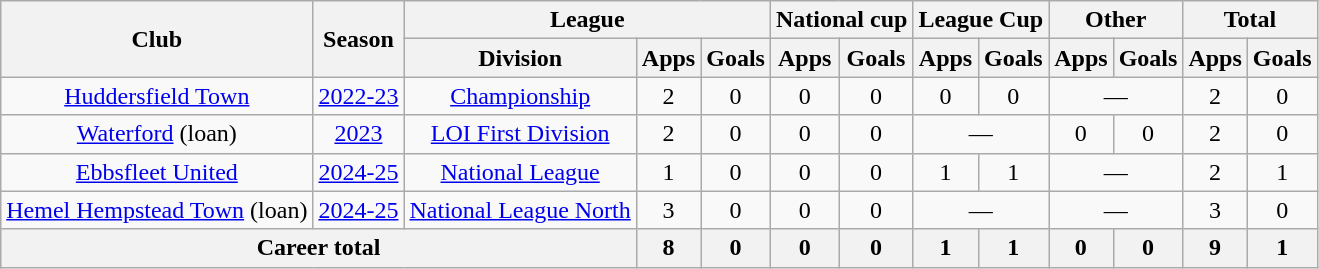<table class="wikitable" style="text-align:center">
<tr>
<th rowspan="2">Club</th>
<th rowspan="2">Season</th>
<th colspan="3">League</th>
<th colspan="2">National cup</th>
<th colspan="2">League Cup</th>
<th colspan="2">Other</th>
<th colspan="2">Total</th>
</tr>
<tr>
<th>Division</th>
<th>Apps</th>
<th>Goals</th>
<th>Apps</th>
<th>Goals</th>
<th>Apps</th>
<th>Goals</th>
<th>Apps</th>
<th>Goals</th>
<th>Apps</th>
<th>Goals</th>
</tr>
<tr>
<td><a href='#'>Huddersfield Town</a></td>
<td><a href='#'>2022-23</a></td>
<td><a href='#'>Championship</a></td>
<td>2</td>
<td>0</td>
<td>0</td>
<td>0</td>
<td>0</td>
<td>0</td>
<td colspan="2">—</td>
<td>2</td>
<td>0</td>
</tr>
<tr>
<td><a href='#'>Waterford</a> (loan)</td>
<td><a href='#'>2023</a></td>
<td><a href='#'>LOI First Division</a></td>
<td>2</td>
<td>0</td>
<td>0</td>
<td>0</td>
<td colspan="2">—</td>
<td>0</td>
<td>0</td>
<td>2</td>
<td>0</td>
</tr>
<tr>
<td><a href='#'>Ebbsfleet United</a></td>
<td><a href='#'>2024-25</a></td>
<td><a href='#'>National League</a></td>
<td>1</td>
<td>0</td>
<td>0</td>
<td>0</td>
<td>1</td>
<td>1</td>
<td colspan="2">—</td>
<td>2</td>
<td>1</td>
</tr>
<tr>
<td><a href='#'>Hemel Hempstead Town</a> (loan)</td>
<td><a href='#'>2024-25</a></td>
<td><a href='#'>National League North</a></td>
<td>3</td>
<td>0</td>
<td>0</td>
<td>0</td>
<td colspan="2">—</td>
<td colspan="2">—</td>
<td>3</td>
<td>0</td>
</tr>
<tr>
<th colspan="3">Career total</th>
<th>8</th>
<th>0</th>
<th>0</th>
<th>0</th>
<th>1</th>
<th>1</th>
<th>0</th>
<th>0</th>
<th>9</th>
<th>1</th>
</tr>
</table>
